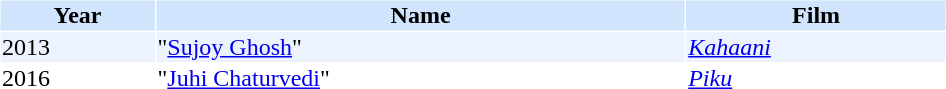<table cellspacing="1" cellpadding="1" border="0" style="width:50%;">
<tr style="background:#d1e4fd;">
<th>Year</th>
<th>Name</th>
<th>Film</th>
</tr>
<tr style="background:#edf3fe;">
<td>2013</td>
<td>"<a href='#'>Sujoy Ghosh</a>"</td>
<td><em><a href='#'>Kahaani</a></em></td>
</tr>
<tr>
<td>2016</td>
<td>"<a href='#'>Juhi Chaturvedi</a>"</td>
<td><em><a href='#'>Piku</a></em></td>
</tr>
</table>
